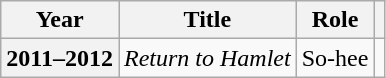<table class="wikitable plainrowheaders">
<tr>
<th scope="col">Year</th>
<th scope="col">Title</th>
<th scope="col">Role</th>
<th scope="col" class="unsortable"></th>
</tr>
<tr>
<th scope="row">2011–2012</th>
<td><em>Return to Hamlet</em></td>
<td>So-hee</td>
<td style="text-align:center"></td>
</tr>
</table>
